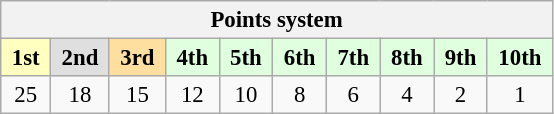<table class="wikitable" style="font-size:95%; text-align:center">
<tr>
<th colspan="19">Points system</th>
</tr>
<tr>
<td style="background:#ffffbf;"> <strong>1st</strong> </td>
<td style="background:#dfdfdf;"> <strong>2nd</strong> </td>
<td style="background:#ffdf9f;"> <strong>3rd</strong> </td>
<td style="background:#dfffdf;"> <strong>4th</strong> </td>
<td style="background:#dfffdf;"> <strong>5th</strong> </td>
<td style="background:#dfffdf;"> <strong>6th</strong> </td>
<td style="background:#dfffdf;"> <strong>7th</strong> </td>
<td style="background:#dfffdf;"> <strong>8th</strong> </td>
<td style="background:#dfffdf;"> <strong>9th</strong> </td>
<td style="background:#dfffdf;"> <strong>10th</strong> </td>
</tr>
<tr>
<td>25</td>
<td>18</td>
<td>15</td>
<td>12</td>
<td>10</td>
<td>8</td>
<td>6</td>
<td>4</td>
<td>2</td>
<td>1</td>
</tr>
</table>
